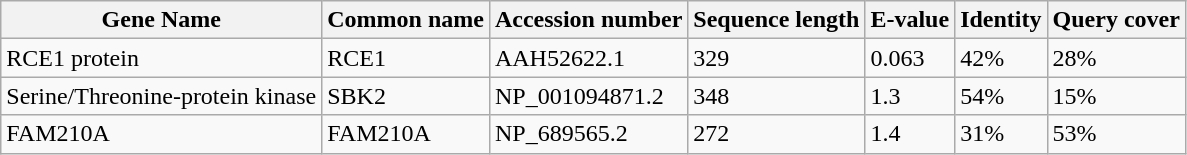<table class="wikitable">
<tr>
<th>Gene Name</th>
<th>Common name</th>
<th>Accession number</th>
<th>Sequence length</th>
<th>E-value</th>
<th>Identity</th>
<th>Query cover</th>
</tr>
<tr>
<td>RCE1 protein</td>
<td>RCE1</td>
<td>AAH52622.1</td>
<td>329</td>
<td>0.063</td>
<td>42%</td>
<td>28%</td>
</tr>
<tr>
<td>Serine/Threonine-protein kinase</td>
<td>SBK2</td>
<td>NP_001094871.2</td>
<td>348</td>
<td>1.3</td>
<td>54%</td>
<td>15%</td>
</tr>
<tr>
<td>FAM210A</td>
<td>FAM210A</td>
<td>NP_689565.2</td>
<td>272</td>
<td>1.4</td>
<td>31%</td>
<td>53%</td>
</tr>
</table>
